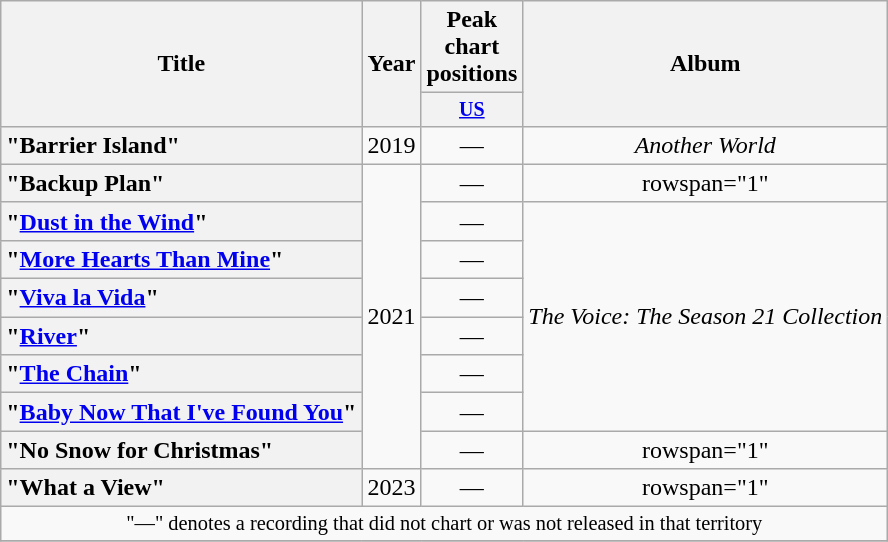<table class="wikitable plainrowheaders" style="text-align:center;">
<tr>
<th rowspan="2" scope="col">Title</th>
<th rowspan="2" scope="col">Year</th>
<th scope="col">Peak chart positions</th>
<th rowspan="2" scope="col">Album</th>
</tr>
<tr style="font-size:smaller;">
<th style="width:50px;"><a href='#'>US</a></th>
</tr>
<tr>
<th scope="row"; style="text-align:left;">"Barrier Island"</th>
<td>2019</td>
<td>—</td>
<td><em>Another World</em></td>
</tr>
<tr>
<th scope="row"; style="text-align:left;">"Backup Plan"</th>
<td rowspan="8">2021</td>
<td>—</td>
<td>rowspan="1" </td>
</tr>
<tr>
<th scope="row"; style="text-align:left;">"<a href='#'>Dust in the Wind</a>"</th>
<td>—</td>
<td rowspan="6"><em>The Voice: The Season 21 Collection</em></td>
</tr>
<tr>
<th scope="row"; style="text-align:left;">"<a href='#'>More Hearts Than Mine</a>"</th>
<td>—</td>
</tr>
<tr>
<th scope="row"; style="text-align:left;">"<a href='#'>Viva la Vida</a>"</th>
<td>—</td>
</tr>
<tr>
<th scope="row"; style="text-align:left;">"<a href='#'>River</a>"</th>
<td>—</td>
</tr>
<tr>
<th scope="row"; style="text-align:left;">"<a href='#'>The Chain</a>"</th>
<td>—</td>
</tr>
<tr>
<th scope="row"; style="text-align:left;">"<a href='#'>Baby Now That I've Found You</a>"</th>
<td>—</td>
</tr>
<tr>
<th scope="row"; style="text-align:left;">"No Snow for Christmas"</th>
<td>—</td>
<td>rowspan="1" </td>
</tr>
<tr>
<th scope="row"; style="text-align:left;">"What a View"</th>
<td>2023</td>
<td>—</td>
<td>rowspan="1" </td>
</tr>
<tr>
<td colspan="4" style="font-size:85%">"—" denotes a recording that did not chart or was not released in that territory</td>
</tr>
<tr>
</tr>
</table>
